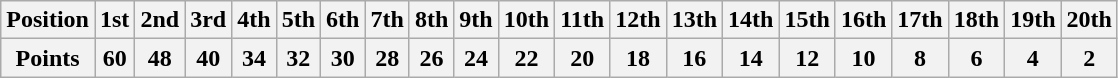<table class="wikitable">
<tr>
<th>Position</th>
<th>1st</th>
<th>2nd</th>
<th>3rd</th>
<th>4th</th>
<th>5th</th>
<th>6th</th>
<th>7th</th>
<th>8th</th>
<th>9th</th>
<th>10th</th>
<th>11th</th>
<th>12th</th>
<th>13th</th>
<th>14th</th>
<th>15th</th>
<th>16th</th>
<th>17th</th>
<th>18th</th>
<th>19th</th>
<th>20th</th>
</tr>
<tr>
<th>Points</th>
<th>60</th>
<th>48</th>
<th>40</th>
<th>34</th>
<th>32</th>
<th>30</th>
<th>28</th>
<th>26</th>
<th>24</th>
<th>22</th>
<th>20</th>
<th>18</th>
<th>16</th>
<th>14</th>
<th>12</th>
<th>10</th>
<th>8</th>
<th>6</th>
<th>4</th>
<th>2</th>
</tr>
</table>
